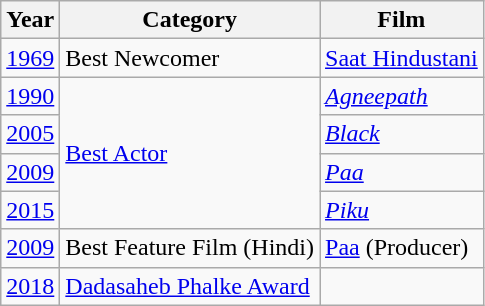<table class="wikitable sortable">
<tr>
<th>Year</th>
<th>Category</th>
<th>Film</th>
</tr>
<tr>
<td><a href='#'>1969</a></td>
<td>Best Newcomer</td>
<td><a href='#'>Saat Hindustani</a></td>
</tr>
<tr>
<td><a href='#'>1990</a></td>
<td rowspan="4"><a href='#'>Best Actor</a></td>
<td><em><a href='#'>Agneepath</a></em></td>
</tr>
<tr>
<td><a href='#'>2005</a></td>
<td><em><a href='#'>Black</a></em></td>
</tr>
<tr>
<td><a href='#'>2009</a></td>
<td><em><a href='#'>Paa</a></em></td>
</tr>
<tr>
<td><a href='#'>2015</a></td>
<td><em><a href='#'>Piku</a></em></td>
</tr>
<tr>
<td><a href='#'>2009</a></td>
<td>Best Feature Film (Hindi)</td>
<td><a href='#'>Paa</a> (Producer)</td>
</tr>
<tr>
<td><a href='#'>2018</a></td>
<td><a href='#'>Dadasaheb Phalke Award</a></td>
<td></td>
</tr>
</table>
